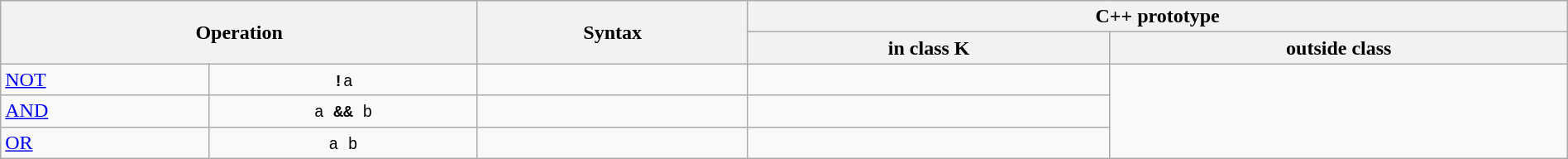<table class="wikitable" style="width:100%">
<tr>
<th colspan="2" rowspan="2">Operation</th>
<th rowspan="2">Syntax</th>
<th colspan="2">C++ prototype</th>
</tr>
<tr>
<th>in class K</th>
<th>outside class</th>
</tr>
<tr>
<td><a href='#'>NOT</a></td>
<td align="center"><code><strong>!</strong>a</code></td>
<td></td>
<td></td>
</tr>
<tr>
<td><a href='#'>AND</a></td>
<td style="text-align:center;"><code>a <strong>&&</strong> b</code></td>
<td></td>
<td></td>
</tr>
<tr>
<td><a href='#'>OR</a></td>
<td style="text-align:center;"><code>a <strong></strong> b</code></td>
<td></td>
<td></td>
</tr>
</table>
